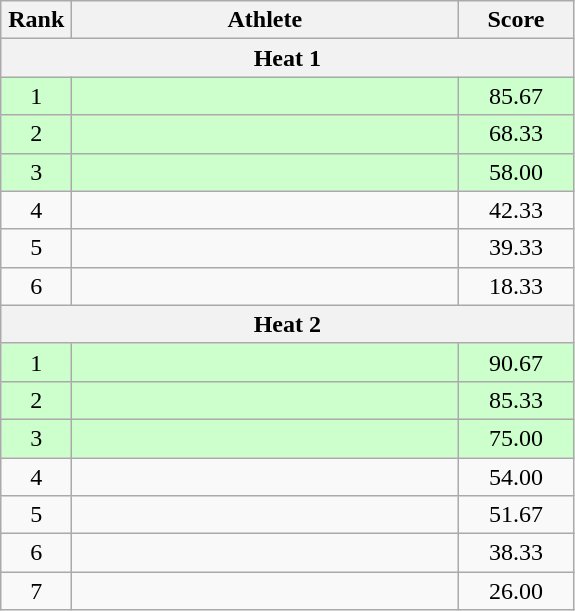<table class="wikitable" style="text-align:center;">
<tr>
<th width=40>Rank</th>
<th width=250>Athlete</th>
<th width=70>Score</th>
</tr>
<tr>
<th colspan=3>Heat 1</th>
</tr>
<tr bgcolor="ccffcc">
<td>1</td>
<td align=left></td>
<td>85.67</td>
</tr>
<tr bgcolor="ccffcc">
<td>2</td>
<td align=left></td>
<td>68.33</td>
</tr>
<tr bgcolor="ccffcc">
<td>3</td>
<td align=left></td>
<td>58.00</td>
</tr>
<tr>
<td>4</td>
<td align=left></td>
<td>42.33</td>
</tr>
<tr>
<td>5</td>
<td align=left></td>
<td>39.33</td>
</tr>
<tr>
<td>6</td>
<td align=left></td>
<td>18.33</td>
</tr>
<tr>
<th colspan=3>Heat 2</th>
</tr>
<tr bgcolor="ccffcc">
<td>1</td>
<td align=left></td>
<td>90.67</td>
</tr>
<tr bgcolor="ccffcc">
<td>2</td>
<td align=left></td>
<td>85.33</td>
</tr>
<tr bgcolor="ccffcc">
<td>3</td>
<td align=left></td>
<td>75.00</td>
</tr>
<tr>
<td>4</td>
<td align=left></td>
<td>54.00</td>
</tr>
<tr>
<td>5</td>
<td align=left></td>
<td>51.67</td>
</tr>
<tr>
<td>6</td>
<td align=left></td>
<td>38.33</td>
</tr>
<tr>
<td>7</td>
<td align=left></td>
<td>26.00</td>
</tr>
</table>
